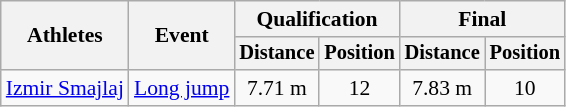<table class=wikitable style="font-size:90%">
<tr>
<th rowspan="2">Athletes</th>
<th rowspan="2">Event</th>
<th colspan="2">Qualification</th>
<th colspan="2">Final</th>
</tr>
<tr style="font-size:95%">
<th>Distance</th>
<th>Position</th>
<th>Distance</th>
<th>Position</th>
</tr>
<tr>
<td><a href='#'>Izmir Smajlaj</a></td>
<td><a href='#'>Long jump</a></td>
<td align=center>7.71 m</td>
<td align=center>12</td>
<td align=center>7.83 m</td>
<td align=center>10</td>
</tr>
</table>
